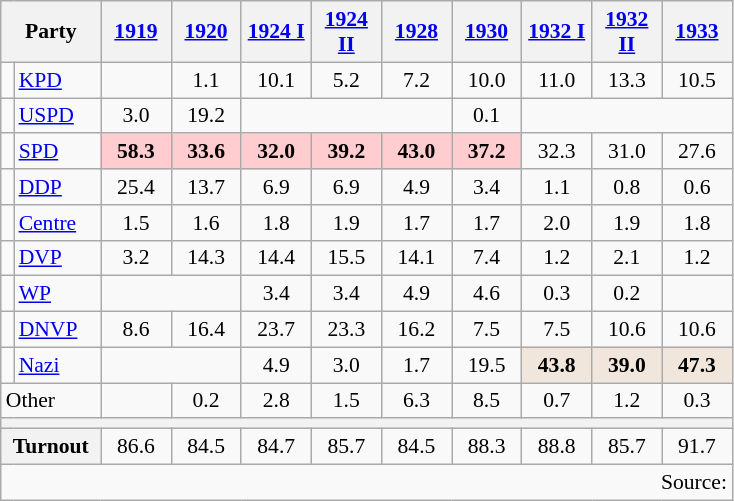<table class=wikitable style="font-size:90%; text-align:center">
<tr>
<th style="width:60px" colspan=2>Party</th>
<th style="width:40px"><a href='#'>1919</a></th>
<th style="width:40px"><a href='#'>1920</a></th>
<th style="width:40px"><a href='#'>1924 I</a></th>
<th style="width:40px"><a href='#'>1924 II</a></th>
<th style="width:40px"><a href='#'>1928</a></th>
<th style="width:40px"><a href='#'>1930</a></th>
<th style="width:40px"><a href='#'>1932 I</a></th>
<th style="width:40px"><a href='#'>1932 II</a></th>
<th style="width:40px"><a href='#'>1933</a></th>
</tr>
<tr>
<td bgcolor=></td>
<td align=left><a href='#'>KPD</a></td>
<td></td>
<td>1.1</td>
<td>10.1</td>
<td>5.2</td>
<td>7.2</td>
<td>10.0</td>
<td>11.0</td>
<td>13.3</td>
<td>10.5</td>
</tr>
<tr>
<td bgcolor=></td>
<td align=left><a href='#'>USPD</a></td>
<td>3.0</td>
<td>19.2</td>
<td colspan=3></td>
<td>0.1</td>
</tr>
<tr>
<td bgcolor=></td>
<td align=left><a href='#'>SPD</a></td>
<td bgcolor=#FFCCCF><strong>58.3</strong></td>
<td bgcolor=#FFCCCF><strong>33.6</strong></td>
<td bgcolor=#FFCCCF><strong>32.0</strong></td>
<td bgcolor=#FFCCCF><strong>39.2</strong></td>
<td bgcolor=#FFCCCF><strong>43.0</strong></td>
<td bgcolor=#FFCCCF><strong>37.2</strong></td>
<td>32.3</td>
<td>31.0</td>
<td>27.6</td>
</tr>
<tr>
<td bgcolor=></td>
<td align=left><a href='#'>DDP</a></td>
<td>25.4</td>
<td>13.7</td>
<td>6.9</td>
<td>6.9</td>
<td>4.9</td>
<td>3.4</td>
<td>1.1</td>
<td>0.8</td>
<td>0.6</td>
</tr>
<tr>
<td bgcolor=></td>
<td align=left><a href='#'>Centre</a></td>
<td>1.5</td>
<td>1.6</td>
<td>1.8</td>
<td>1.9</td>
<td>1.7</td>
<td>1.7</td>
<td>2.0</td>
<td>1.9</td>
<td>1.8</td>
</tr>
<tr>
<td bgcolor=></td>
<td align=left><a href='#'>DVP</a></td>
<td>3.2</td>
<td>14.3</td>
<td>14.4</td>
<td>15.5</td>
<td>14.1</td>
<td>7.4</td>
<td>1.2</td>
<td>2.1</td>
<td>1.2</td>
</tr>
<tr>
<td bgcolor=></td>
<td align=left><a href='#'>WP</a></td>
<td colspan=2></td>
<td>3.4</td>
<td>3.4</td>
<td>4.9</td>
<td>4.6</td>
<td>0.3</td>
<td>0.2</td>
</tr>
<tr>
<td bgcolor=></td>
<td align=left><a href='#'>DNVP</a></td>
<td>8.6</td>
<td>16.4</td>
<td>23.7</td>
<td>23.3</td>
<td>16.2</td>
<td>7.5</td>
<td>7.5</td>
<td>10.6</td>
<td>10.6</td>
</tr>
<tr>
<td bgcolor=></td>
<td align=left><a href='#'>Nazi</a></td>
<td colspan=2></td>
<td>4.9</td>
<td>3.0</td>
<td>1.7</td>
<td>19.5</td>
<td bgcolor=#F0E6DB><strong>43.8</strong></td>
<td bgcolor=#F0E6DB><strong>39.0</strong></td>
<td bgcolor=#F0E6DB><strong>47.3</strong></td>
</tr>
<tr>
<td colspan=2 align=left>Other</td>
<td></td>
<td>0.2</td>
<td>2.8</td>
<td>1.5</td>
<td>6.3</td>
<td>8.5</td>
<td>0.7</td>
<td>1.2</td>
<td>0.3</td>
</tr>
<tr>
<th colspan=11></th>
</tr>
<tr>
<th colspan=2 align=left>Turnout</th>
<td>86.6</td>
<td>84.5</td>
<td>84.7</td>
<td>85.7</td>
<td>84.5</td>
<td>88.3</td>
<td>88.8</td>
<td>85.7</td>
<td>91.7</td>
</tr>
<tr>
<td colspan=11 align=right>Source: </td>
</tr>
</table>
